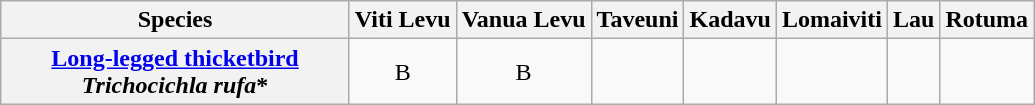<table class="wikitable" style="text-align:center">
<tr>
<th width="225">Species</th>
<th>Viti Levu</th>
<th>Vanua Levu</th>
<th>Taveuni</th>
<th>Kadavu</th>
<th>Lomaiviti</th>
<th>Lau</th>
<th>Rotuma</th>
</tr>
<tr>
<th><a href='#'>Long-legged thicketbird</a><br><em>Trichocichla rufa</em>*</th>
<td>B</td>
<td>B</td>
<td></td>
<td></td>
<td></td>
<td></td>
<td></td>
</tr>
</table>
